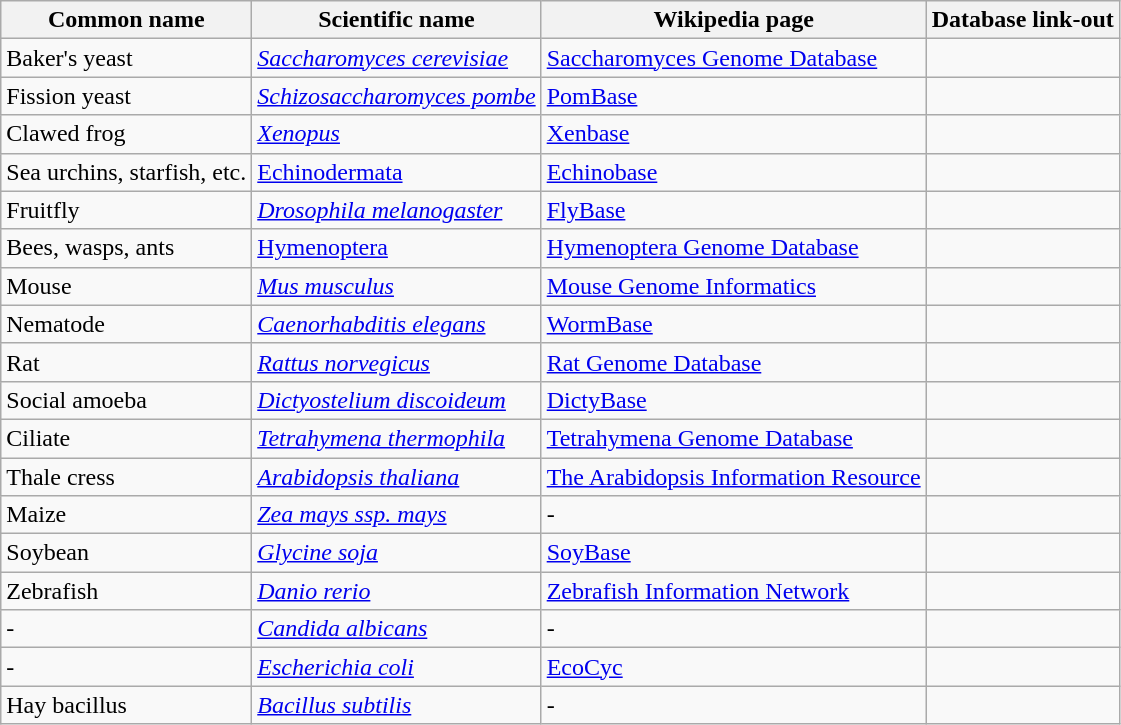<table class="wikitable sortable">
<tr>
<th>Common name</th>
<th>Scientific name</th>
<th>Wikipedia page</th>
<th>Database link-out</th>
</tr>
<tr>
<td>Baker's yeast</td>
<td><em><a href='#'>Saccharomyces cerevisiae</a></em></td>
<td><a href='#'>Saccharomyces Genome Database</a></td>
<td></td>
</tr>
<tr>
<td>Fission yeast</td>
<td><em><a href='#'>Schizosaccharomyces pombe</a></em></td>
<td><a href='#'>PomBase</a></td>
<td></td>
</tr>
<tr>
<td>Clawed frog</td>
<td><em><a href='#'>Xenopus</a></em></td>
<td><a href='#'>Xenbase</a></td>
<td></td>
</tr>
<tr>
<td>Sea urchins, starfish, etc.</td>
<td><a href='#'>Echinodermata</a></td>
<td><a href='#'>Echinobase</a></td>
<td></td>
</tr>
<tr>
<td>Fruitfly</td>
<td><em><a href='#'>Drosophila melanogaster</a></em></td>
<td><a href='#'>FlyBase</a></td>
<td></td>
</tr>
<tr>
<td>Bees, wasps, ants</td>
<td><a href='#'>Hymenoptera</a></td>
<td><a href='#'>Hymenoptera Genome Database</a></td>
<td></td>
</tr>
<tr>
<td>Mouse</td>
<td><em><a href='#'>Mus musculus</a></em></td>
<td><a href='#'>Mouse Genome Informatics</a></td>
<td></td>
</tr>
<tr>
<td>Nematode</td>
<td><em><a href='#'>Caenorhabditis elegans</a></em></td>
<td><a href='#'>WormBase</a></td>
<td></td>
</tr>
<tr>
<td>Rat</td>
<td><em><a href='#'>Rattus norvegicus</a></em></td>
<td><a href='#'>Rat Genome Database</a></td>
<td></td>
</tr>
<tr>
<td>Social amoeba</td>
<td><em><a href='#'>Dictyostelium discoideum</a></em></td>
<td><a href='#'>DictyBase</a></td>
<td></td>
</tr>
<tr>
<td>Ciliate</td>
<td><em><a href='#'>Tetrahymena thermophila</a></em></td>
<td><a href='#'>Tetrahymena Genome Database</a></td>
<td></td>
</tr>
<tr>
<td>Thale cress</td>
<td><em><a href='#'>Arabidopsis thaliana</a></em></td>
<td><a href='#'>The Arabidopsis Information Resource</a></td>
<td></td>
</tr>
<tr>
<td>Maize</td>
<td><em><a href='#'>Zea mays ssp. mays</a></em></td>
<td>-</td>
<td></td>
</tr>
<tr>
<td>Soybean</td>
<td><em><a href='#'>Glycine soja</a></em></td>
<td><a href='#'>SoyBase</a></td>
<td></td>
</tr>
<tr>
<td>Zebrafish</td>
<td><em><a href='#'>Danio rerio</a></em></td>
<td><a href='#'>Zebrafish Information Network</a></td>
<td></td>
</tr>
<tr>
<td>-</td>
<td><em><a href='#'>Candida albicans</a></em></td>
<td>-</td>
<td></td>
</tr>
<tr>
<td>-</td>
<td><em><a href='#'>Escherichia coli</a></em></td>
<td><a href='#'>EcoCyc</a></td>
<td></td>
</tr>
<tr>
<td>Hay bacillus</td>
<td><em><a href='#'>Bacillus subtilis</a></em></td>
<td>-</td>
<td></td>
</tr>
</table>
